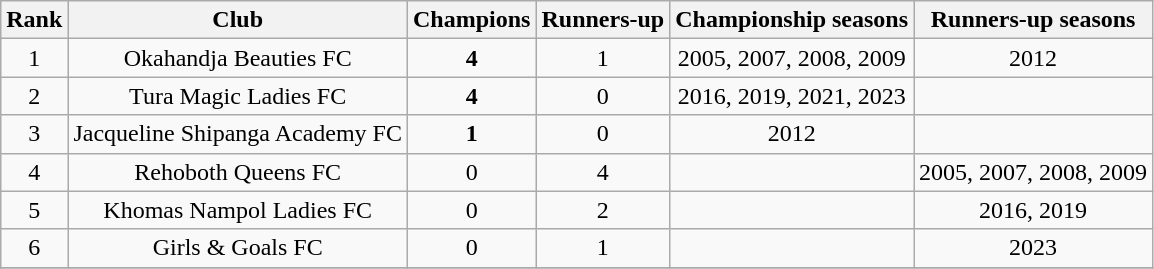<table class="wikitable" style="text-align:center;">
<tr>
<th scope="col">Rank</th>
<th scope="col">Club</th>
<th scope="col">Champions</th>
<th scope="col">Runners-up</th>
<th scope="col">Championship seasons</th>
<th scope="col">Runners-up seasons</th>
</tr>
<tr>
<td>1</td>
<td>Okahandja Beauties FC</td>
<td><strong>4</strong></td>
<td>1</td>
<td>2005, 2007, 2008, 2009</td>
<td>2012</td>
</tr>
<tr>
<td>2</td>
<td>Tura Magic Ladies FC</td>
<td><strong>4</strong></td>
<td>0</td>
<td>2016, 2019, 2021, 2023</td>
<td></td>
</tr>
<tr>
<td>3</td>
<td>Jacqueline Shipanga Academy FC</td>
<td><strong>1</strong></td>
<td>0</td>
<td>2012</td>
<td></td>
</tr>
<tr>
<td>4</td>
<td>Rehoboth Queens FC</td>
<td>0</td>
<td>4</td>
<td></td>
<td>2005, 2007, 2008, 2009</td>
</tr>
<tr>
<td>5</td>
<td>Khomas Nampol Ladies FC</td>
<td>0</td>
<td>2</td>
<td></td>
<td>2016, 2019</td>
</tr>
<tr>
<td>6</td>
<td>Girls & Goals FC</td>
<td>0</td>
<td>1</td>
<td></td>
<td>2023</td>
</tr>
<tr>
</tr>
</table>
